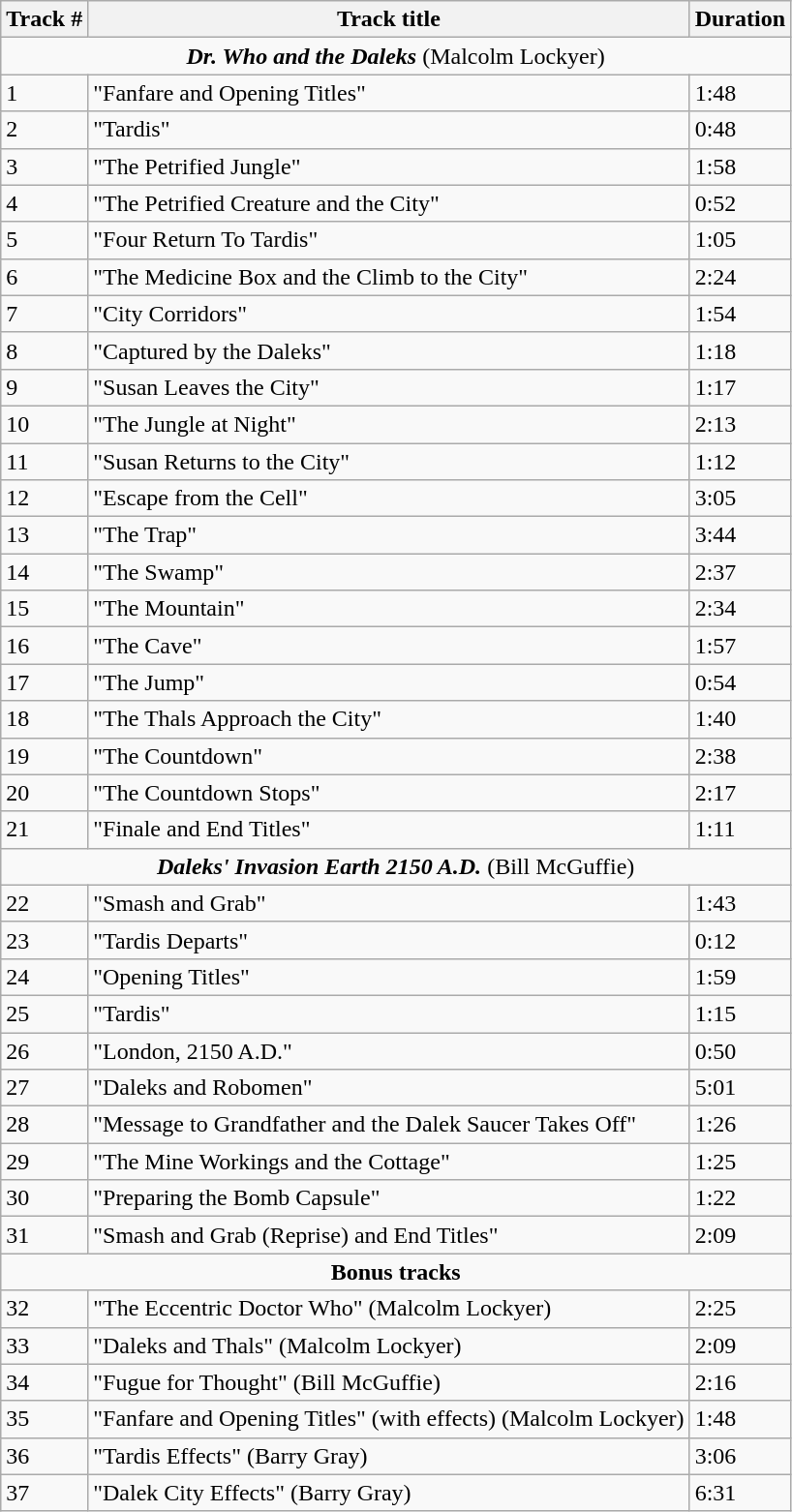<table class="wikitable">
<tr>
<th>Track #</th>
<th>Track title</th>
<th>Duration</th>
</tr>
<tr>
<td colspan="4" style="text-align:center;"><strong><em>Dr. Who and the Daleks</em></strong> (Malcolm Lockyer)</td>
</tr>
<tr>
<td>1</td>
<td>"Fanfare and Opening Titles"</td>
<td>1:48</td>
</tr>
<tr>
<td>2</td>
<td>"Tardis"</td>
<td>0:48</td>
</tr>
<tr>
<td>3</td>
<td>"The Petrified Jungle"</td>
<td>1:58</td>
</tr>
<tr>
<td>4</td>
<td>"The Petrified Creature and the City"</td>
<td>0:52</td>
</tr>
<tr>
<td>5</td>
<td>"Four Return To Tardis"</td>
<td>1:05</td>
</tr>
<tr>
<td>6</td>
<td>"The Medicine Box and the Climb to the City"</td>
<td>2:24</td>
</tr>
<tr>
<td>7</td>
<td>"City Corridors"</td>
<td>1:54</td>
</tr>
<tr>
<td>8</td>
<td>"Captured by the Daleks"</td>
<td>1:18</td>
</tr>
<tr>
<td>9</td>
<td>"Susan Leaves the City"</td>
<td>1:17</td>
</tr>
<tr>
<td>10</td>
<td>"The Jungle at Night"</td>
<td>2:13</td>
</tr>
<tr>
<td>11</td>
<td>"Susan Returns to the City"</td>
<td>1:12</td>
</tr>
<tr>
<td>12</td>
<td>"Escape from the Cell"</td>
<td>3:05</td>
</tr>
<tr>
<td>13</td>
<td>"The Trap"</td>
<td>3:44</td>
</tr>
<tr>
<td>14</td>
<td>"The Swamp"</td>
<td>2:37</td>
</tr>
<tr>
<td>15</td>
<td>"The Mountain"</td>
<td>2:34</td>
</tr>
<tr>
<td>16</td>
<td>"The Cave"</td>
<td>1:57</td>
</tr>
<tr>
<td>17</td>
<td>"The Jump"</td>
<td>0:54</td>
</tr>
<tr>
<td>18</td>
<td>"The Thals Approach the City"</td>
<td>1:40</td>
</tr>
<tr>
<td>19</td>
<td>"The Countdown"</td>
<td>2:38</td>
</tr>
<tr>
<td>20</td>
<td>"The Countdown Stops"</td>
<td>2:17</td>
</tr>
<tr>
<td>21</td>
<td>"Finale and End Titles"</td>
<td>1:11</td>
</tr>
<tr>
<td colspan="4" style="text-align:center;"><strong><em>Daleks' Invasion Earth 2150 A.D.</em></strong> (Bill McGuffie)</td>
</tr>
<tr>
<td>22</td>
<td>"Smash and Grab"</td>
<td>1:43</td>
</tr>
<tr>
<td>23</td>
<td>"Tardis Departs"</td>
<td>0:12</td>
</tr>
<tr>
<td>24</td>
<td>"Opening Titles"</td>
<td>1:59</td>
</tr>
<tr>
<td>25</td>
<td>"Tardis"</td>
<td>1:15</td>
</tr>
<tr>
<td>26</td>
<td>"London, 2150 A.D."</td>
<td>0:50</td>
</tr>
<tr>
<td>27</td>
<td>"Daleks and Robomen"</td>
<td>5:01</td>
</tr>
<tr>
<td>28</td>
<td>"Message to Grandfather and the Dalek Saucer Takes Off"</td>
<td>1:26</td>
</tr>
<tr>
<td>29</td>
<td>"The Mine Workings and the Cottage"</td>
<td>1:25</td>
</tr>
<tr>
<td>30</td>
<td>"Preparing the Bomb Capsule"</td>
<td>1:22</td>
</tr>
<tr>
<td>31</td>
<td>"Smash and Grab (Reprise) and End Titles"</td>
<td>2:09</td>
</tr>
<tr>
<td colspan="4" style="text-align:center;"><strong>Bonus tracks</strong></td>
</tr>
<tr>
<td>32</td>
<td>"The Eccentric Doctor Who" (Malcolm Lockyer)</td>
<td>2:25</td>
</tr>
<tr>
<td>33</td>
<td>"Daleks and Thals" (Malcolm Lockyer)</td>
<td>2:09</td>
</tr>
<tr>
<td>34</td>
<td>"Fugue for Thought" (Bill McGuffie)</td>
<td>2:16</td>
</tr>
<tr>
<td>35</td>
<td>"Fanfare and Opening Titles" (with effects) (Malcolm Lockyer)</td>
<td>1:48</td>
</tr>
<tr>
<td>36</td>
<td>"Tardis Effects" (Barry Gray)</td>
<td>3:06</td>
</tr>
<tr>
<td>37</td>
<td>"Dalek City Effects" (Barry Gray)</td>
<td>6:31</td>
</tr>
</table>
